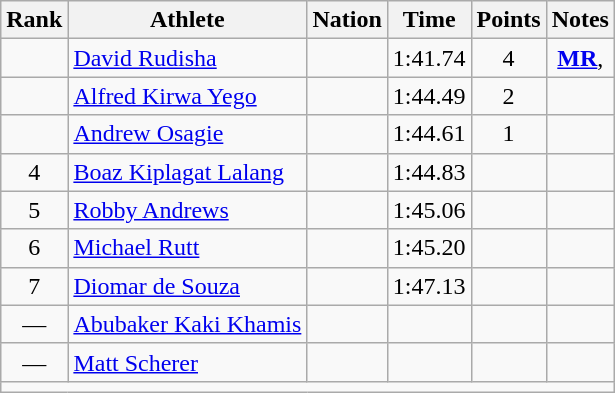<table class="wikitable mw-datatable sortable" style="text-align:center;">
<tr>
<th>Rank</th>
<th>Athlete</th>
<th>Nation</th>
<th>Time</th>
<th>Points</th>
<th>Notes</th>
</tr>
<tr>
<td></td>
<td align=left><a href='#'>David Rudisha</a></td>
<td align=left></td>
<td>1:41.74</td>
<td>4</td>
<td><strong><a href='#'>MR</a></strong>, </td>
</tr>
<tr>
<td></td>
<td align=left><a href='#'>Alfred Kirwa Yego</a></td>
<td align=left></td>
<td>1:44.49</td>
<td>2</td>
<td></td>
</tr>
<tr>
<td></td>
<td align=left><a href='#'>Andrew Osagie</a></td>
<td align=left></td>
<td>1:44.61</td>
<td>1</td>
<td></td>
</tr>
<tr>
<td>4</td>
<td align=left><a href='#'>Boaz Kiplagat Lalang</a></td>
<td align=left></td>
<td>1:44.83</td>
<td></td>
<td></td>
</tr>
<tr>
<td>5</td>
<td align=left><a href='#'>Robby Andrews</a></td>
<td align=left></td>
<td>1:45.06</td>
<td></td>
<td></td>
</tr>
<tr>
<td>6</td>
<td align=left><a href='#'>Michael Rutt</a></td>
<td align=left></td>
<td>1:45.20</td>
<td></td>
<td></td>
</tr>
<tr>
<td>7</td>
<td align=left><a href='#'>Diomar de Souza</a></td>
<td align=left></td>
<td>1:47.13</td>
<td></td>
<td></td>
</tr>
<tr>
<td>—</td>
<td align=left><a href='#'>Abubaker Kaki Khamis</a></td>
<td align=left></td>
<td></td>
<td></td>
<td></td>
</tr>
<tr>
<td>—</td>
<td align=left><a href='#'>Matt Scherer</a></td>
<td align=left></td>
<td></td>
<td></td>
<td></td>
</tr>
<tr class="sortbottom">
<td colspan=6></td>
</tr>
</table>
